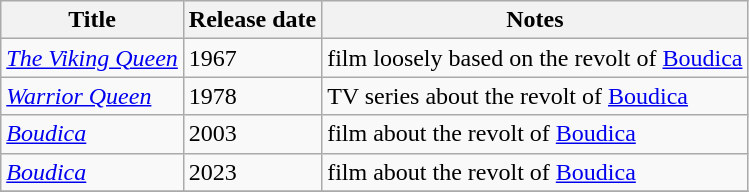<table class="wikitable sortable">
<tr>
<th scope="col">Title</th>
<th scope="col">Release date</th>
<th scope="col" class="unsortable">Notes</th>
</tr>
<tr>
<td><em><a href='#'>The Viking Queen</a></em></td>
<td>1967</td>
<td>film loosely based on the revolt of <a href='#'>Boudica</a></td>
</tr>
<tr>
<td><em><a href='#'>Warrior Queen</a></em></td>
<td>1978</td>
<td>TV series about the revolt of <a href='#'>Boudica</a></td>
</tr>
<tr>
<td><em><a href='#'>Boudica</a></em></td>
<td>2003</td>
<td>film about the revolt of <a href='#'>Boudica</a></td>
</tr>
<tr>
<td><em><a href='#'>Boudica</a></em></td>
<td>2023</td>
<td>film about the revolt of <a href='#'>Boudica</a></td>
</tr>
<tr>
</tr>
</table>
